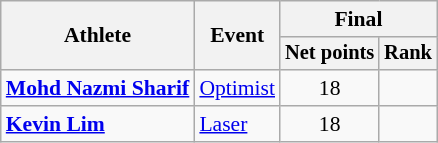<table class="wikitable" style="font-size:90%">
<tr>
<th rowspan=2>Athlete</th>
<th rowspan=2>Event</th>
<th colspan=2>Final</th>
</tr>
<tr style="font-size:95%">
<th>Net points</th>
<th>Rank</th>
</tr>
<tr align=center>
<td align=left><strong><a href='#'>Mohd Nazmi Sharif</a></strong></td>
<td align=left><a href='#'>Optimist</a></td>
<td>18</td>
<td></td>
</tr>
<tr align=center>
<td align=left><strong><a href='#'>Kevin Lim</a></strong></td>
<td align=left><a href='#'>Laser</a></td>
<td>18</td>
<td></td>
</tr>
</table>
